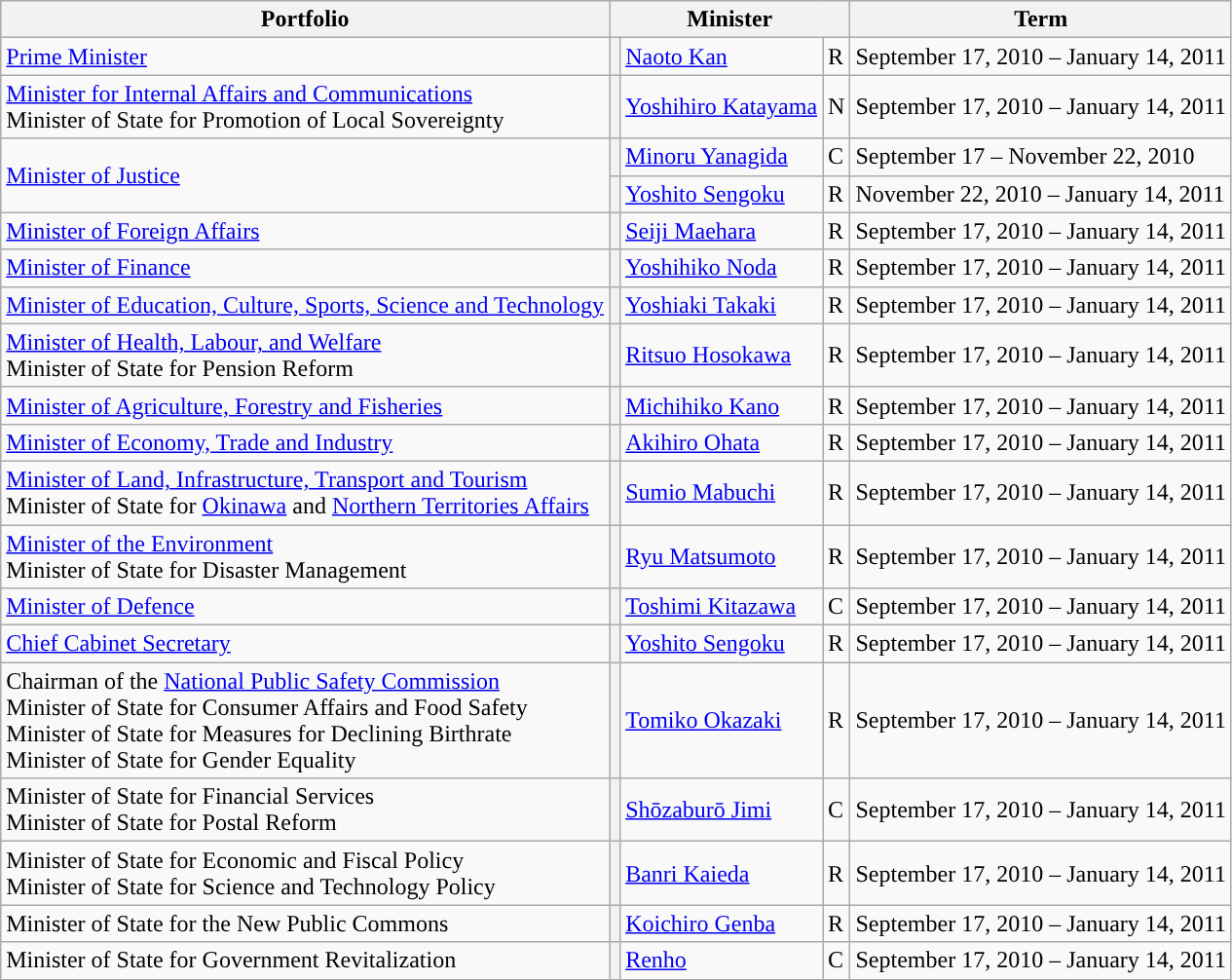<table class="wikitable">
<tr>
<th>Portfolio</th>
<th colspan=3>Minister</th>
<th colspan=2>Term</th>
</tr>
<tr>
<td><a href='#'>Prime Minister</a></td>
<th style="color:inherit;background-color: "></th>
<td><a href='#'>Naoto Kan</a></td>
<td>R</td>
<td>September 17, 2010 – January 14, 2011</td>
</tr>
<tr>
<td><a href='#'>Minister for Internal Affairs and Communications</a> <br> Minister of State for Promotion of Local Sovereignty</td>
<th style="color:inherit;background-color: "></th>
<td><a href='#'>Yoshihiro Katayama</a></td>
<td>N</td>
<td>September 17, 2010 – January 14, 2011</td>
</tr>
<tr>
<td rowspan="2"><a href='#'>Minister of Justice</a></td>
<th style="color:inherit;background-color: "></th>
<td><a href='#'>Minoru Yanagida</a></td>
<td>C</td>
<td>September 17 – November 22, 2010</td>
</tr>
<tr>
<th style="color:inherit;background-color: "></th>
<td><a href='#'>Yoshito Sengoku</a></td>
<td>R</td>
<td>November 22, 2010 – January 14, 2011</td>
</tr>
<tr>
<td><a href='#'>Minister of Foreign Affairs</a></td>
<th style="color:inherit;background-color: "></th>
<td><a href='#'>Seiji Maehara</a></td>
<td>R</td>
<td>September 17, 2010 – January 14, 2011</td>
</tr>
<tr>
<td><a href='#'>Minister of Finance</a></td>
<th style="color:inherit;background-color: "></th>
<td><a href='#'>Yoshihiko Noda</a></td>
<td>R</td>
<td>September 17, 2010 – January 14, 2011</td>
</tr>
<tr>
<td><a href='#'>Minister of Education, Culture, Sports, Science and Technology</a></td>
<th style="color:inherit;background-color: "></th>
<td><a href='#'>Yoshiaki Takaki</a></td>
<td>R</td>
<td>September 17, 2010 – January 14, 2011</td>
</tr>
<tr>
<td><a href='#'>Minister of Health, Labour, and Welfare</a> <br> Minister of State for Pension Reform</td>
<th style="color:inherit;background-color: "></th>
<td><a href='#'>Ritsuo Hosokawa</a></td>
<td>R</td>
<td>September 17, 2010 – January 14, 2011</td>
</tr>
<tr>
<td><a href='#'>Minister of Agriculture, Forestry and Fisheries</a></td>
<th style="color:inherit;background-color: "></th>
<td><a href='#'>Michihiko Kano</a></td>
<td>R</td>
<td>September 17, 2010 – January 14, 2011</td>
</tr>
<tr>
<td><a href='#'>Minister of Economy, Trade and Industry</a></td>
<th style="color:inherit;background-color: "></th>
<td><a href='#'>Akihiro Ohata</a></td>
<td>R</td>
<td>September 17, 2010 – January 14, 2011</td>
</tr>
<tr>
<td><a href='#'>Minister of Land, Infrastructure, Transport and Tourism</a> <br> Minister of State for <a href='#'>Okinawa</a> and <a href='#'>Northern Territories Affairs</a></td>
<th style="color:inherit;background-color: "></th>
<td><a href='#'>Sumio Mabuchi</a></td>
<td>R</td>
<td>September 17, 2010 – January 14, 2011</td>
</tr>
<tr>
<td><a href='#'>Minister of the Environment</a> <br> Minister of State for Disaster Management</td>
<th style="color:inherit;background-color: "></th>
<td><a href='#'>Ryu Matsumoto</a></td>
<td>R</td>
<td>September 17, 2010 – January 14, 2011</td>
</tr>
<tr>
<td><a href='#'>Minister of Defence</a></td>
<th style="color:inherit;background-color: "></th>
<td><a href='#'>Toshimi Kitazawa</a></td>
<td>C</td>
<td>September 17, 2010 – January 14, 2011</td>
</tr>
<tr>
<td><a href='#'>Chief Cabinet Secretary</a></td>
<th style="color:inherit;background-color: "></th>
<td><a href='#'>Yoshito Sengoku</a></td>
<td>R</td>
<td>September 17, 2010 – January 14, 2011</td>
</tr>
<tr>
<td>Chairman of the <a href='#'>National Public Safety Commission</a> <br> Minister of State for Consumer Affairs and Food Safety <br> Minister of State for Measures for Declining Birthrate <br> Minister of State for Gender Equality</td>
<th style="color:inherit;background-color: "></th>
<td><a href='#'>Tomiko Okazaki</a></td>
<td>R</td>
<td>September 17, 2010 – January 14, 2011</td>
</tr>
<tr>
<td>Minister of State for Financial Services <br> Minister of State for Postal Reform</td>
<th style="color:inherit;background-color: "></th>
<td><a href='#'>Shōzaburō Jimi</a></td>
<td>C</td>
<td>September 17, 2010 – January 14, 2011</td>
</tr>
<tr>
<td>Minister of State for Economic and Fiscal Policy <br> Minister of State for Science and Technology Policy</td>
<th style="color:inherit;background-color: "></th>
<td><a href='#'>Banri Kaieda</a></td>
<td>R</td>
<td>September 17, 2010 – January 14, 2011</td>
</tr>
<tr>
<td>Minister of State for the New Public Commons</td>
<th style="color:inherit;background-color: "></th>
<td><a href='#'>Koichiro Genba</a></td>
<td>R</td>
<td>September 17, 2010 – January 14, 2011</td>
</tr>
<tr>
<td>Minister of State for Government Revitalization</td>
<th style="color:inherit;background-color: "></th>
<td><a href='#'>Renho</a></td>
<td>C</td>
<td>September 17, 2010 – January 14, 2011</td>
</tr>
</table>
